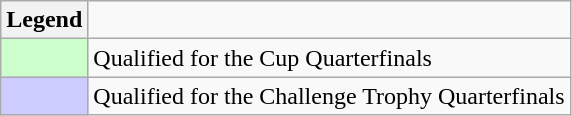<table class="wikitable">
<tr>
<th>Legend</th>
</tr>
<tr>
<td bgcolor="ccffcc"></td>
<td>Qualified for the Cup Quarterfinals</td>
</tr>
<tr>
<td bgcolor="ccccff"></td>
<td>Qualified for the Challenge Trophy Quarterfinals</td>
</tr>
</table>
